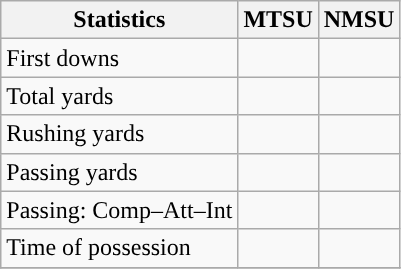<table class="wikitable" style="float: left;">
<tr>
<th>Statistics</th>
<th>MTSU</th>
<th>NMSU</th>
</tr>
<tr>
<td>First downs</td>
<td></td>
<td></td>
</tr>
<tr>
<td>Total yards</td>
<td></td>
<td></td>
</tr>
<tr>
<td>Rushing yards</td>
<td></td>
<td></td>
</tr>
<tr>
<td>Passing yards</td>
<td></td>
<td></td>
</tr>
<tr>
<td>Passing: Comp–Att–Int</td>
<td></td>
<td></td>
</tr>
<tr>
<td>Time of possession</td>
<td></td>
<td></td>
</tr>
<tr>
</tr>
</table>
